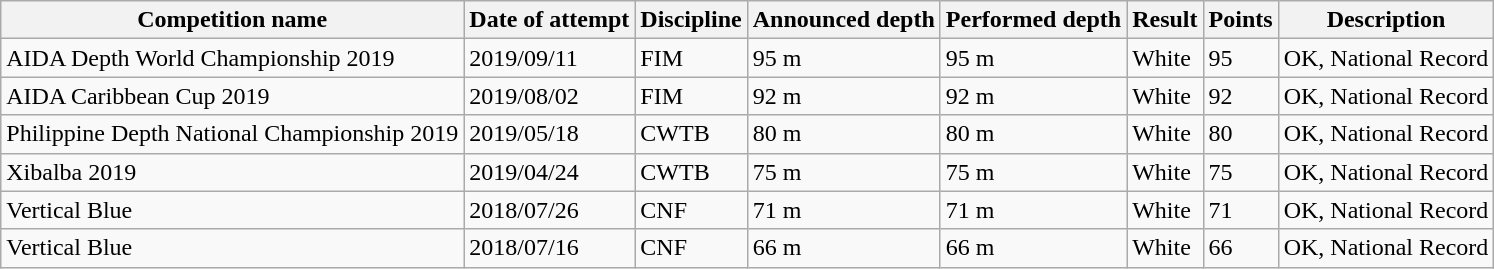<table class="wikitable">
<tr>
<th>Competition name</th>
<th>Date of attempt</th>
<th>Discipline</th>
<th>Announced depth</th>
<th>Performed depth</th>
<th>Result</th>
<th>Points</th>
<th>Description</th>
</tr>
<tr>
<td>AIDA Depth World Championship 2019</td>
<td>2019/09/11</td>
<td>FIM</td>
<td>95 m</td>
<td>95 m</td>
<td>White</td>
<td>95</td>
<td>OK, National Record</td>
</tr>
<tr>
<td>AIDA Caribbean Cup 2019</td>
<td>2019/08/02</td>
<td>FIM</td>
<td>92 m</td>
<td>92 m</td>
<td>White</td>
<td>92</td>
<td>OK, National Record</td>
</tr>
<tr>
<td>Philippine Depth National Championship 2019</td>
<td>2019/05/18</td>
<td>CWTB</td>
<td>80 m</td>
<td>80 m</td>
<td>White</td>
<td>80</td>
<td>OK, National Record</td>
</tr>
<tr>
<td>Xibalba 2019</td>
<td>2019/04/24</td>
<td>CWTB</td>
<td>75 m</td>
<td>75 m</td>
<td>White</td>
<td>75</td>
<td>OK, National Record</td>
</tr>
<tr>
<td>Vertical Blue</td>
<td>2018/07/26</td>
<td>CNF</td>
<td>71 m</td>
<td>71 m</td>
<td>White</td>
<td>71</td>
<td>OK, National Record</td>
</tr>
<tr>
<td>Vertical Blue</td>
<td>2018/07/16</td>
<td>CNF</td>
<td>66 m</td>
<td>66 m</td>
<td>White</td>
<td>66</td>
<td>OK, National Record</td>
</tr>
</table>
